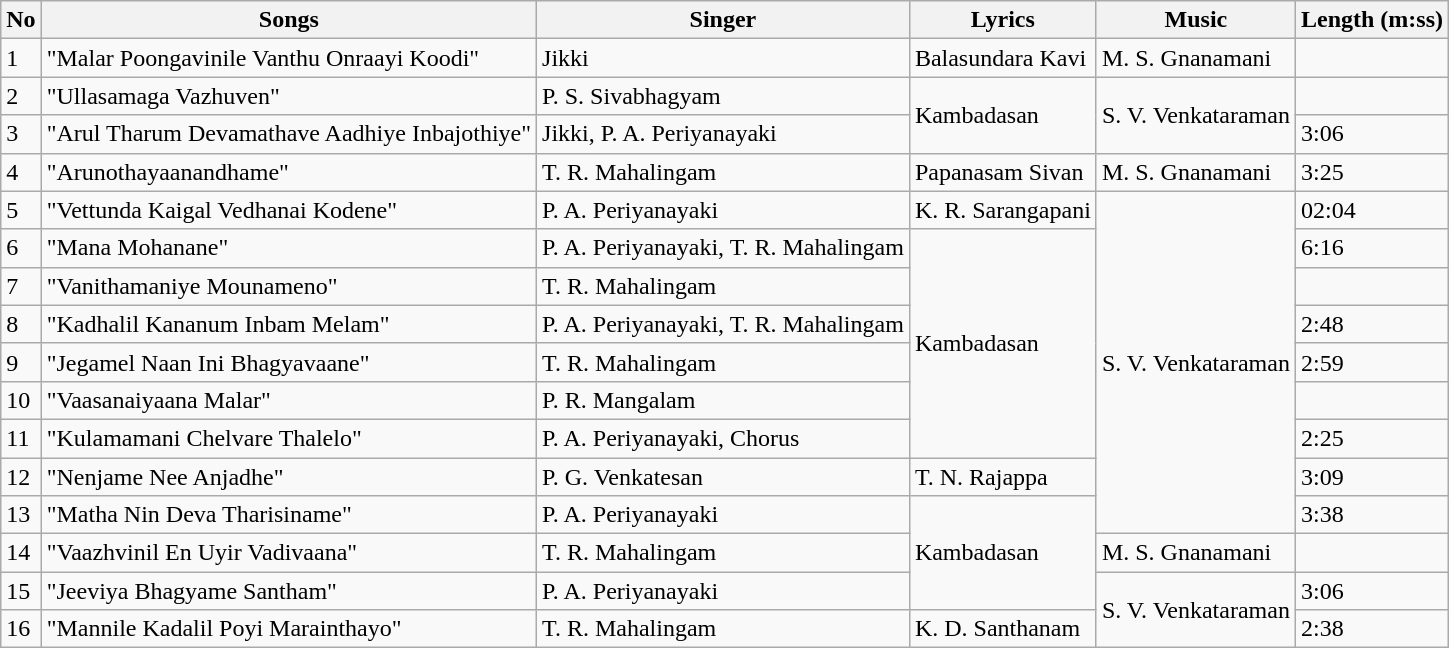<table class="wikitable">
<tr>
<th>No</th>
<th>Songs</th>
<th>Singer</th>
<th>Lyrics</th>
<th>Music</th>
<th>Length (m:ss)</th>
</tr>
<tr>
<td>1</td>
<td>"Malar Poongavinile Vanthu Onraayi Koodi"</td>
<td>Jikki</td>
<td>Balasundara Kavi</td>
<td>M. S. Gnanamani</td>
<td></td>
</tr>
<tr>
<td>2</td>
<td>"Ullasamaga Vazhuven"</td>
<td>P. S. Sivabhagyam</td>
<td rowspan=2>Kambadasan</td>
<td rowspan=2>S. V. Venkataraman</td>
<td></td>
</tr>
<tr>
<td>3</td>
<td>"Arul Tharum Devamathave Aadhiye Inbajothiye"</td>
<td>Jikki, P. A. Periyanayaki</td>
<td>3:06</td>
</tr>
<tr>
<td>4</td>
<td>"Arunothayaanandhame"</td>
<td>T. R. Mahalingam</td>
<td>Papanasam Sivan</td>
<td>M. S. Gnanamani</td>
<td>3:25</td>
</tr>
<tr>
<td>5</td>
<td>"Vettunda Kaigal Vedhanai Kodene"</td>
<td>P. A. Periyanayaki</td>
<td>K. R. Sarangapani</td>
<td rowspan=9>S. V. Venkataraman</td>
<td>02:04</td>
</tr>
<tr>
<td>6</td>
<td>"Mana Mohanane"</td>
<td>P. A. Periyanayaki, T. R. Mahalingam</td>
<td rowspan=6>Kambadasan</td>
<td>6:16</td>
</tr>
<tr>
<td>7</td>
<td>"Vanithamaniye Mounameno"</td>
<td>T. R. Mahalingam</td>
<td></td>
</tr>
<tr>
<td>8</td>
<td>"Kadhalil Kananum Inbam Melam"</td>
<td>P. A. Periyanayaki, T. R. Mahalingam</td>
<td>2:48</td>
</tr>
<tr>
<td>9</td>
<td>"Jegamel Naan Ini Bhagyavaane"</td>
<td>T. R. Mahalingam</td>
<td>2:59</td>
</tr>
<tr>
<td>10</td>
<td>"Vaasanaiyaana Malar"</td>
<td>P. R. Mangalam</td>
<td></td>
</tr>
<tr>
<td>11</td>
<td>"Kulamamani Chelvare Thalelo"</td>
<td>P. A. Periyanayaki, Chorus</td>
<td>2:25</td>
</tr>
<tr>
<td>12</td>
<td>"Nenjame Nee Anjadhe"</td>
<td>P. G. Venkatesan</td>
<td>T. N. Rajappa</td>
<td>3:09</td>
</tr>
<tr>
<td>13</td>
<td>"Matha Nin Deva Tharisiname"</td>
<td>P. A. Periyanayaki</td>
<td rowspan=3>Kambadasan</td>
<td>3:38</td>
</tr>
<tr>
<td>14</td>
<td>"Vaazhvinil En Uyir Vadivaana"</td>
<td>T. R. Mahalingam</td>
<td>M. S. Gnanamani</td>
<td></td>
</tr>
<tr>
<td>15</td>
<td>"Jeeviya Bhagyame Santham"</td>
<td>P. A. Periyanayaki</td>
<td rowspan=2>S. V. Venkataraman</td>
<td>3:06</td>
</tr>
<tr>
<td>16</td>
<td>"Mannile Kadalil Poyi Marainthayo"</td>
<td>T. R. Mahalingam</td>
<td>K. D. Santhanam</td>
<td>2:38</td>
</tr>
</table>
